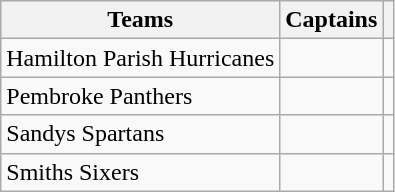<table class="wikitable">
<tr>
<th>Teams</th>
<th>Captains</th>
<th></th>
</tr>
<tr>
<td>Hamilton Parish Hurricanes</td>
<td></td>
<td></td>
</tr>
<tr>
<td>Pembroke Panthers</td>
<td></td>
<td></td>
</tr>
<tr>
<td>Sandys Spartans</td>
<td></td>
<td></td>
</tr>
<tr>
<td>Smiths Sixers</td>
<td></td>
<td></td>
</tr>
</table>
